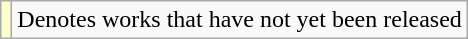<table class="wikitable">
<tr>
<td style="background:#FFFFCC;"></td>
<td>Denotes works that have not yet been released</td>
</tr>
</table>
